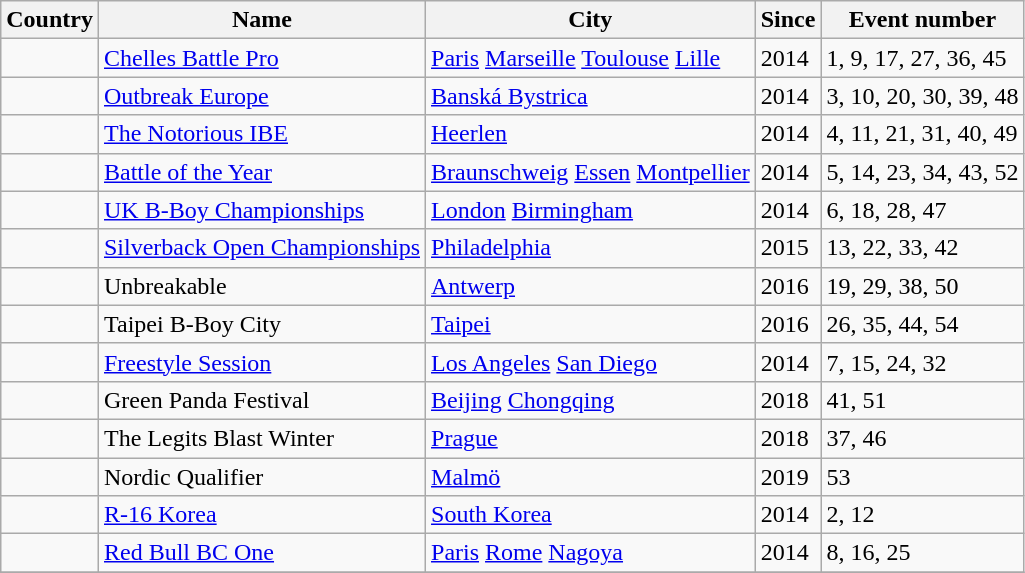<table class="wikitable">
<tr>
<th>Country</th>
<th>Name</th>
<th>City</th>
<th>Since</th>
<th>Event number</th>
</tr>
<tr>
<td></td>
<td><a href='#'>Chelles Battle Pro</a></td>
<td><a href='#'>Paris</a> <a href='#'>Marseille</a> <a href='#'>Toulouse</a> <a href='#'>Lille</a></td>
<td>2014</td>
<td>1, 9, 17, 27, 36, 45</td>
</tr>
<tr>
<td></td>
<td><a href='#'>Outbreak Europe</a></td>
<td><a href='#'>Banská Bystrica</a></td>
<td>2014</td>
<td>3, 10, 20, 30, 39, 48</td>
</tr>
<tr>
<td></td>
<td><a href='#'>The Notorious IBE</a></td>
<td><a href='#'>Heerlen</a></td>
<td>2014</td>
<td>4, 11, 21, 31, 40, 49</td>
</tr>
<tr>
<td></td>
<td><a href='#'>Battle of the Year</a></td>
<td><a href='#'>Braunschweig</a> <a href='#'>Essen</a> <a href='#'>Montpellier</a></td>
<td>2014</td>
<td>5, 14, 23, 34, 43, 52</td>
</tr>
<tr>
<td></td>
<td><a href='#'>UK B-Boy Championships</a></td>
<td><a href='#'>London</a> <a href='#'>Birmingham</a></td>
<td>2014</td>
<td>6, 18, 28, 47</td>
</tr>
<tr>
<td></td>
<td><a href='#'>Silverback Open Championships</a></td>
<td><a href='#'>Philadelphia</a></td>
<td>2015</td>
<td>13, 22, 33, 42</td>
</tr>
<tr>
<td></td>
<td>Unbreakable</td>
<td><a href='#'>Antwerp</a></td>
<td>2016</td>
<td>19, 29, 38, 50</td>
</tr>
<tr>
<td></td>
<td>Taipei B-Boy City</td>
<td><a href='#'>Taipei</a></td>
<td>2016</td>
<td>26, 35, 44, 54</td>
</tr>
<tr>
<td></td>
<td><a href='#'>Freestyle Session</a></td>
<td><a href='#'>Los Angeles</a> <a href='#'>San Diego</a></td>
<td>2014</td>
<td>7, 15, 24, 32</td>
</tr>
<tr>
<td></td>
<td>Green Panda Festival</td>
<td><a href='#'>Beijing</a> <a href='#'>Chongqing</a></td>
<td>2018</td>
<td>41, 51</td>
</tr>
<tr>
<td></td>
<td>The Legits Blast Winter</td>
<td><a href='#'>Prague</a></td>
<td>2018</td>
<td>37, 46</td>
</tr>
<tr>
<td></td>
<td>Nordic Qualifier</td>
<td><a href='#'>Malmö</a></td>
<td>2019</td>
<td>53</td>
</tr>
<tr>
<td></td>
<td><a href='#'>R-16 Korea</a></td>
<td><a href='#'>South Korea</a></td>
<td>2014</td>
<td>2, 12</td>
</tr>
<tr>
<td></td>
<td><a href='#'>Red Bull BC One</a></td>
<td><a href='#'>Paris</a> <a href='#'>Rome</a> <a href='#'>Nagoya</a></td>
<td>2014</td>
<td>8, 16, 25</td>
</tr>
<tr>
</tr>
</table>
